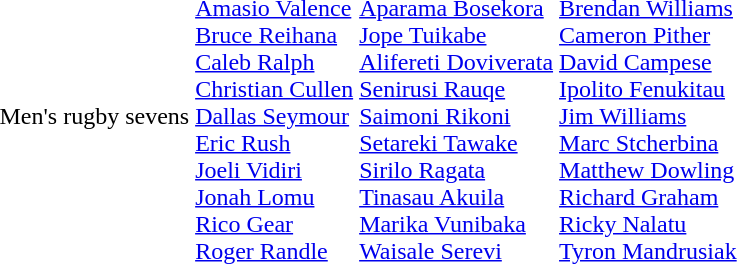<table>
<tr>
<td>Men's rugby sevens</td>
<td><br><a href='#'>Amasio Valence</a><br><a href='#'>Bruce Reihana</a><br><a href='#'>Caleb Ralph</a><br><a href='#'>Christian Cullen</a><br><a href='#'>Dallas Seymour</a><br><a href='#'>Eric Rush</a><br><a href='#'>Joeli Vidiri</a><br><a href='#'>Jonah Lomu</a><br><a href='#'>Rico Gear</a><br><a href='#'>Roger Randle</a></td>
<td><br><a href='#'>Aparama Bosekora</a><br><a href='#'>Jope Tuikabe</a><br><a href='#'>Alifereti Doviverata</a><br><a href='#'>Senirusi Rauqe</a><br><a href='#'>Saimoni Rikoni</a><br><a href='#'>Setareki Tawake</a><br><a href='#'>Sirilo Ragata</a><br><a href='#'>Tinasau Akuila</a><br><a href='#'>Marika Vunibaka</a><br><a href='#'>Waisale Serevi</a></td>
<td><br><a href='#'>Brendan Williams</a><br><a href='#'>Cameron Pither</a><br><a href='#'>David Campese</a><br><a href='#'>Ipolito Fenukitau</a><br><a href='#'>Jim Williams</a><br><a href='#'>Marc Stcherbina</a><br><a href='#'>Matthew Dowling</a><br><a href='#'>Richard Graham</a><br><a href='#'>Ricky Nalatu</a><br><a href='#'>Tyron Mandrusiak</a></td>
</tr>
</table>
